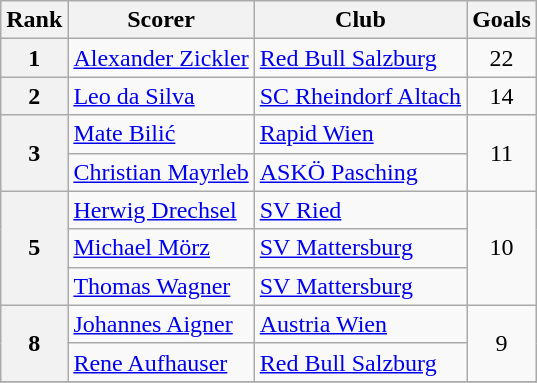<table class="wikitable" style="text-align:center">
<tr>
<th>Rank</th>
<th>Scorer</th>
<th>Club</th>
<th>Goals</th>
</tr>
<tr>
<th>1</th>
<td align="left"> <a href='#'>Alexander Zickler</a></td>
<td align="left"><a href='#'>Red Bull Salzburg</a></td>
<td>22</td>
</tr>
<tr>
<th>2</th>
<td align="left"> <a href='#'>Leo da Silva</a></td>
<td align="left"><a href='#'>SC Rheindorf Altach</a></td>
<td>14</td>
</tr>
<tr>
<th rowspan="2">3</th>
<td align="left"> <a href='#'>Mate Bilić</a></td>
<td align="left"><a href='#'>Rapid Wien</a></td>
<td rowspan="2">11</td>
</tr>
<tr>
<td align="left"> <a href='#'>Christian Mayrleb</a></td>
<td align="left"><a href='#'>ASKÖ Pasching</a></td>
</tr>
<tr>
<th rowspan="3">5</th>
<td align="left"> <a href='#'>Herwig Drechsel</a></td>
<td align="left"><a href='#'>SV Ried</a></td>
<td rowspan="3">10</td>
</tr>
<tr>
<td align="left"> <a href='#'>Michael Mörz</a></td>
<td align="left"><a href='#'>SV Mattersburg</a></td>
</tr>
<tr>
<td align="left"> <a href='#'>Thomas Wagner</a></td>
<td align="left"><a href='#'>SV Mattersburg</a></td>
</tr>
<tr>
<th rowspan="2">8</th>
<td align="left"> <a href='#'>Johannes Aigner</a></td>
<td align="left"><a href='#'>Austria Wien</a></td>
<td rowspan="2">9</td>
</tr>
<tr>
<td align="left"> <a href='#'>Rene Aufhauser</a></td>
<td align="left"><a href='#'>Red Bull Salzburg</a></td>
</tr>
<tr>
</tr>
</table>
